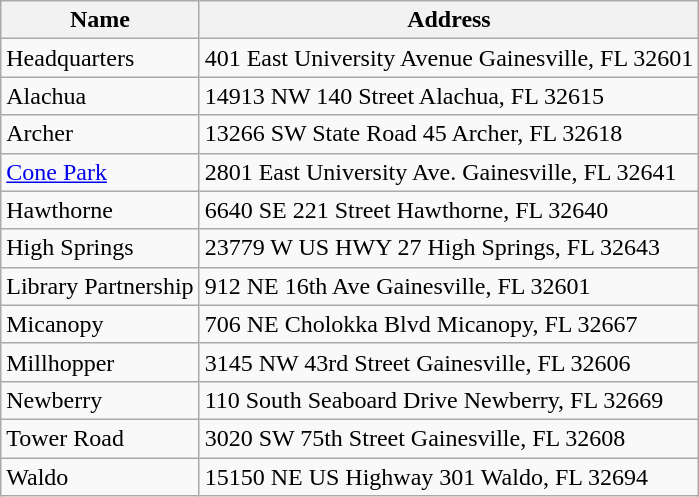<table class="wikitable">
<tr>
<th>Name</th>
<th>Address</th>
</tr>
<tr>
<td>Headquarters</td>
<td>401 East University Avenue Gainesville, FL 32601</td>
</tr>
<tr>
<td>Alachua</td>
<td>14913 NW 140 Street Alachua, FL 32615</td>
</tr>
<tr>
<td>Archer</td>
<td>13266 SW State Road 45 Archer, FL 32618</td>
</tr>
<tr>
<td><a href='#'>Cone Park</a></td>
<td>2801 East University Ave. Gainesville, FL 32641</td>
</tr>
<tr>
<td>Hawthorne</td>
<td>6640 SE 221 Street Hawthorne, FL 32640</td>
</tr>
<tr>
<td>High Springs</td>
<td>23779 W US HWY 27 High Springs, FL 32643</td>
</tr>
<tr>
<td>Library Partnership</td>
<td>912 NE 16th Ave Gainesville, FL 32601</td>
</tr>
<tr>
<td>Micanopy</td>
<td>706 NE Cholokka Blvd Micanopy, FL 32667</td>
</tr>
<tr>
<td>Millhopper</td>
<td>3145 NW 43rd Street Gainesville, FL 32606</td>
</tr>
<tr>
<td>Newberry</td>
<td>110 South Seaboard Drive Newberry, FL 32669</td>
</tr>
<tr>
<td>Tower Road</td>
<td>3020 SW 75th Street Gainesville, FL 32608</td>
</tr>
<tr>
<td>Waldo</td>
<td>15150 NE US Highway 301 Waldo, FL 32694</td>
</tr>
</table>
